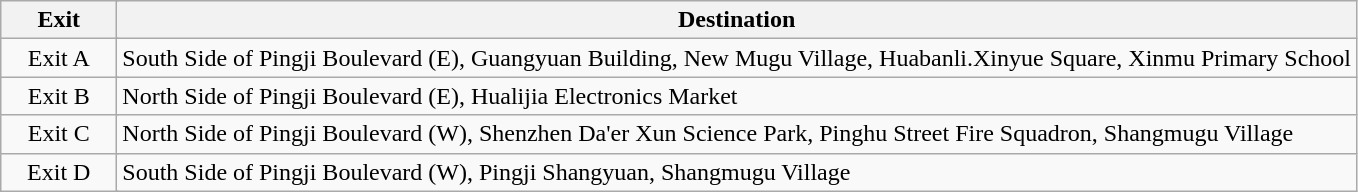<table class="wikitable">
<tr>
<th style="width:70px" colspan="2">Exit</th>
<th>Destination</th>
</tr>
<tr>
<td align="center" colspan="2">Exit A</td>
<td>South Side of Pingji Boulevard (E), Guangyuan Building, New Mugu Village, Huabanli.Xinyue Square, Xinmu Primary School</td>
</tr>
<tr>
<td align="center" colspan="2">Exit B</td>
<td>North Side of Pingji Boulevard (E), Hualijia Electronics Market</td>
</tr>
<tr>
<td align="center" colspan="2">Exit C</td>
<td>North Side of Pingji Boulevard (W), Shenzhen Da'er Xun Science Park, Pinghu Street Fire Squadron, Shangmugu Village</td>
</tr>
<tr>
<td align="center" colspan="2">Exit D</td>
<td>South Side of Pingji Boulevard (W), Pingji Shangyuan, Shangmugu Village</td>
</tr>
</table>
